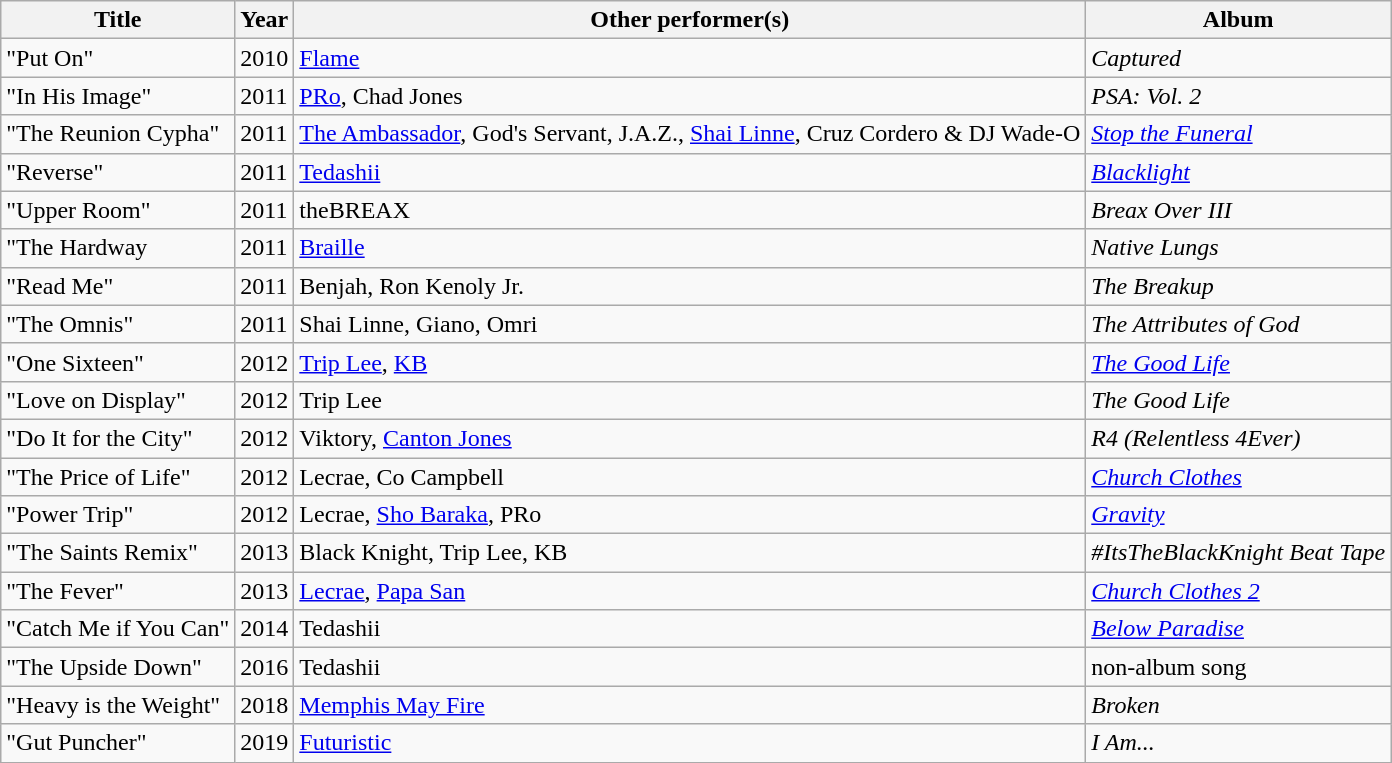<table class="wikitable">
<tr>
<th>Title</th>
<th>Year</th>
<th>Other performer(s)</th>
<th>Album</th>
</tr>
<tr>
<td>"Put On"</td>
<td>2010</td>
<td><a href='#'>Flame</a></td>
<td><em>Captured</em></td>
</tr>
<tr>
<td>"In His Image"</td>
<td>2011</td>
<td><a href='#'>PRo</a>, Chad Jones</td>
<td><em>PSA: Vol. 2</em></td>
</tr>
<tr>
<td>"The Reunion Cypha"</td>
<td>2011</td>
<td><a href='#'>The Ambassador</a>, God's Servant, J.A.Z., <a href='#'>Shai Linne</a>, Cruz Cordero & DJ Wade-O</td>
<td><em><a href='#'>Stop the Funeral</a></em></td>
</tr>
<tr>
<td>"Reverse"</td>
<td>2011</td>
<td><a href='#'>Tedashii</a></td>
<td><em><a href='#'>Blacklight</a></em></td>
</tr>
<tr>
<td>"Upper Room"</td>
<td>2011</td>
<td>theBREAX</td>
<td><em>Breax Over III</em></td>
</tr>
<tr>
<td>"The Hardway</td>
<td>2011</td>
<td><a href='#'>Braille</a></td>
<td><em>Native Lungs</em></td>
</tr>
<tr>
<td>"Read Me"</td>
<td>2011</td>
<td>Benjah, Ron Kenoly Jr.</td>
<td><em>The Breakup</em></td>
</tr>
<tr>
<td>"The Omnis"</td>
<td>2011</td>
<td>Shai Linne, Giano, Omri</td>
<td><em>The Attributes of God</em></td>
</tr>
<tr>
<td>"One Sixteen"</td>
<td>2012</td>
<td><a href='#'>Trip Lee</a>, <a href='#'>KB</a></td>
<td><em><a href='#'>The Good Life</a></em></td>
</tr>
<tr>
<td>"Love on Display"</td>
<td>2012</td>
<td>Trip Lee</td>
<td><em>The Good Life</em></td>
</tr>
<tr>
<td>"Do It for the City"</td>
<td>2012</td>
<td>Viktory, <a href='#'>Canton Jones</a></td>
<td><em>R4 (Relentless 4Ever)</em></td>
</tr>
<tr>
<td>"The Price of Life"</td>
<td>2012</td>
<td>Lecrae, Co Campbell</td>
<td><em><a href='#'>Church Clothes</a></em></td>
</tr>
<tr>
<td>"Power Trip"</td>
<td>2012</td>
<td>Lecrae, <a href='#'>Sho Baraka</a>, PRo</td>
<td><em><a href='#'>Gravity</a></em></td>
</tr>
<tr>
<td>"The Saints Remix"</td>
<td>2013</td>
<td>Black Knight, Trip Lee, KB</td>
<td><em>#ItsTheBlackKnight Beat Tape</em></td>
</tr>
<tr>
<td>"The Fever"</td>
<td>2013</td>
<td><a href='#'>Lecrae</a>, <a href='#'>Papa San</a></td>
<td><em><a href='#'>Church Clothes 2</a></em></td>
</tr>
<tr>
<td>"Catch Me if You Can"</td>
<td rowspan="1">2014</td>
<td>Tedashii</td>
<td><em><a href='#'>Below Paradise</a></em></td>
</tr>
<tr>
<td>"The Upside Down"</td>
<td>2016</td>
<td>Tedashii</td>
<td>non-album song</td>
</tr>
<tr>
<td>"Heavy is the Weight"</td>
<td>2018</td>
<td><a href='#'>Memphis May Fire</a></td>
<td><em>Broken</em></td>
</tr>
<tr>
<td>"Gut Puncher"</td>
<td>2019</td>
<td><a href='#'>Futuristic</a></td>
<td><em>I Am...</em></td>
</tr>
</table>
